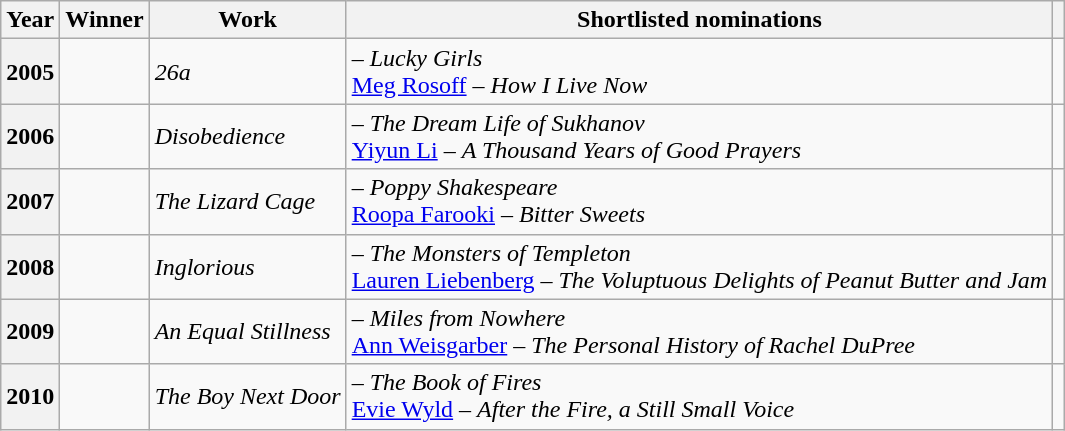<table class="wikitable sortable plainrowheaders">
<tr>
<th scope="col">Year</th>
<th scope="col">Winner</th>
<th scope="col">Work</th>
<th class="unsortable" scope="col">Shortlisted nominations</th>
<th class="unsortable" scope="col"></th>
</tr>
<tr>
<th>2005</th>
<td scope="row"></td>
<td><em>26a</em></td>
<td> – <em>Lucky Girls</em> <br>  <a href='#'>Meg Rosoff</a> – <em>How I Live Now</em></td>
<td></td>
</tr>
<tr>
<th>2006</th>
<td scope="row"></td>
<td><em>Disobedience</em></td>
<td> – <em>The Dream Life of Sukhanov</em> <br> <a href='#'>Yiyun Li</a> – <em>A Thousand Years of Good Prayers</em></td>
<td></td>
</tr>
<tr>
<th>2007</th>
<td scope="row"></td>
<td><em>The Lizard Cage</em></td>
<td> – <em>Poppy Shakespeare</em> <br> <a href='#'>Roopa Farooki</a> – <em>Bitter Sweets</em></td>
<td></td>
</tr>
<tr>
<th>2008</th>
<td scope="row"></td>
<td><em>Inglorious</em></td>
<td> – <em>The Monsters of Templeton</em> <br> <a href='#'>Lauren Liebenberg</a> – <em>The Voluptuous Delights of Peanut Butter and Jam</em></td>
<td></td>
</tr>
<tr>
<th>2009</th>
<td scope="row"></td>
<td><em>An Equal Stillness</em></td>
<td> – <em>Miles from Nowhere</em> <br> <a href='#'>Ann Weisgarber</a> – <em>The Personal History of Rachel DuPree</em></td>
<td></td>
</tr>
<tr>
<th>2010</th>
<td scope="row"></td>
<td><em>The Boy Next Door</em></td>
<td> – <em>The Book of Fires</em> <br> <a href='#'>Evie Wyld</a> – <em>After the Fire, a Still Small Voice</em></td>
<td></td>
</tr>
</table>
